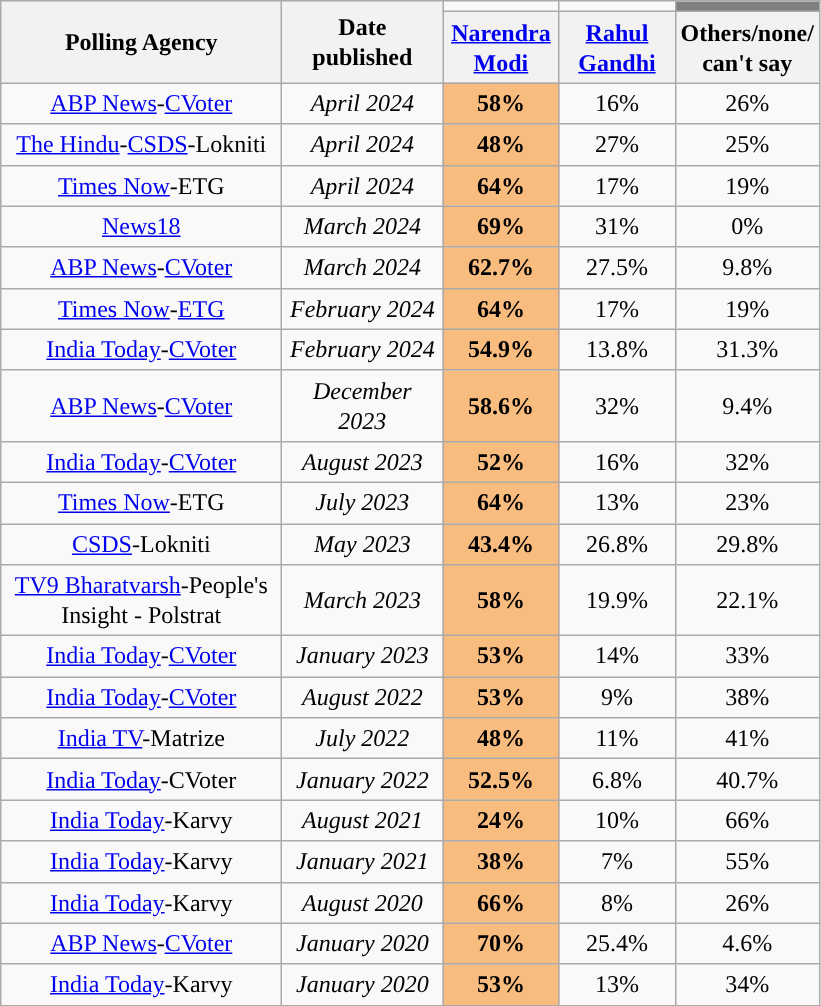<table class="wikitable sortable" style="text-align:center;font-size:100%;line-height:20px;">
<tr>
<th rowspan="2" class="wikitable" style="width:180px;">Polling Agency</th>
<th rowspan="2" class="wikitable" style="width:100px;">Date published</th>
<td></td>
<td></td>
<td style="background:grey;"></td>
</tr>
<tr>
<th class="wikitable" style="width:70px;"><a href='#'>Narendra Modi</a></th>
<th class="wikitable" style="width:70px;"><a href='#'>Rahul Gandhi</a></th>
<th class="wikitable" style="width:70px;">Others/none/<br>can't say</th>
</tr>
<tr>
<td><a href='#'>ABP News</a>-<a href='#'>CVoter</a></td>
<td><em>April 2024</em></td>
<td style="background:#F9BC7F"><strong>58%</strong></td>
<td>16%</td>
<td>26%</td>
</tr>
<tr>
<td><a href='#'>The Hindu</a>-<a href='#'>CSDS</a>-Lokniti</td>
<td><em>April 2024</em></td>
<td style="background:#F9BC7F"><strong>48%</strong></td>
<td>27%</td>
<td>25%</td>
</tr>
<tr>
<td><a href='#'>Times Now</a>-ETG</td>
<td><em>April 2024</em></td>
<td style="background:#F9BC7F"><strong>64%</strong></td>
<td>17%</td>
<td>19%</td>
</tr>
<tr>
<td><a href='#'>News18</a></td>
<td><em>March 2024</em></td>
<td style="background:#F9BC7F"><strong>69%</strong></td>
<td>31%</td>
<td>0%</td>
</tr>
<tr>
<td><a href='#'>ABP News</a>-<a href='#'>CVoter</a></td>
<td><em>March 2024</em></td>
<td style="background:#F9BC7F"><strong>62.7%</strong></td>
<td>27.5%</td>
<td>9.8%</td>
</tr>
<tr>
<td><a href='#'>Times Now</a>-<a href='#'>ETG</a></td>
<td><em>February 2024</em></td>
<td style="background:#F9BC7F"><strong>64%</strong></td>
<td>17%</td>
<td>19%</td>
</tr>
<tr>
<td><a href='#'>India Today</a>-<a href='#'>CVoter</a></td>
<td><em>February 2024</em></td>
<td style="background:#F9BC7F"><strong>54.9%</strong></td>
<td>13.8%</td>
<td>31.3%</td>
</tr>
<tr>
<td><a href='#'>ABP News</a>-<a href='#'>CVoter</a></td>
<td><em>December 2023</em></td>
<td style="background:#F9BC7F"><strong>58.6%</strong></td>
<td>32%</td>
<td>9.4%</td>
</tr>
<tr>
<td><a href='#'>India Today</a>-<a href='#'>CVoter</a></td>
<td><em>August 2023</em></td>
<td style="background:#F9BC7F"><strong>52%</strong></td>
<td>16%</td>
<td>32%</td>
</tr>
<tr>
<td><a href='#'>Times Now</a>-ETG</td>
<td><em>July 2023</em></td>
<td style="background:#F9BC7F"><strong>64%</strong></td>
<td>13%</td>
<td>23%</td>
</tr>
<tr>
<td><a href='#'>CSDS</a>-Lokniti</td>
<td><em>May 2023</em></td>
<td style="background:#F9BC7F"><strong>43.4%</strong></td>
<td>26.8%</td>
<td>29.8%</td>
</tr>
<tr>
<td><a href='#'>TV9 Bharatvarsh</a>-People's Insight - Polstrat</td>
<td><em>March 2023</em></td>
<td style="background:#F9BC7F"><strong>58%</strong></td>
<td>19.9%</td>
<td>22.1%</td>
</tr>
<tr>
<td><a href='#'>India Today</a>-<a href='#'>CVoter</a></td>
<td><em>January 2023</em></td>
<td style="background:#F9BC7F"><strong>53%</strong></td>
<td>14%</td>
<td>33%</td>
</tr>
<tr>
<td><a href='#'>India Today</a>-<a href='#'>CVoter</a></td>
<td><em>August 2022</em></td>
<td style="background:#F9BC7F"><strong>53%</strong></td>
<td>9%</td>
<td>38%</td>
</tr>
<tr>
<td><a href='#'>India TV</a>-Matrize</td>
<td><em>July 2022</em></td>
<td style="background:#F9BC7F"><strong>48%</strong></td>
<td>11%</td>
<td>41%</td>
</tr>
<tr>
<td><a href='#'>India Today</a>-CVoter</td>
<td><em>January 2022</em></td>
<td style="background:#F9BC7F"><strong>52.5%</strong></td>
<td>6.8%</td>
<td>40.7%</td>
</tr>
<tr>
<td><a href='#'>India Today</a>-Karvy</td>
<td><em>August 2021</em></td>
<td style="background:#F9BC7F"><strong>24%</strong></td>
<td>10%</td>
<td>66%</td>
</tr>
<tr>
<td><a href='#'>India Today</a>-Karvy</td>
<td><em>January 2021</em></td>
<td style="background:#F9BC7F"><strong>38%</strong></td>
<td>7%</td>
<td>55%</td>
</tr>
<tr>
<td><a href='#'>India Today</a>-Karvy</td>
<td><em>August 2020</em></td>
<td style="background:#F9BC7F"><strong>66%</strong></td>
<td>8%</td>
<td>26%</td>
</tr>
<tr>
<td><a href='#'>ABP News</a>-<a href='#'>CVoter</a></td>
<td><em>January 2020</em></td>
<td style="background:#F9BC7F"><strong>70%</strong></td>
<td>25.4%</td>
<td>4.6%</td>
</tr>
<tr>
<td><a href='#'>India Today</a>-Karvy</td>
<td><em>January 2020</em></td>
<td style="background:#F9BC7F"><strong>53%</strong></td>
<td>13%</td>
<td>34%</td>
</tr>
</table>
